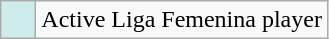<table class="wikitable">
<tr>
<td style="background:#CFECEC; width:1em"></td>
<td>Active Liga Femenina player</td>
</tr>
</table>
